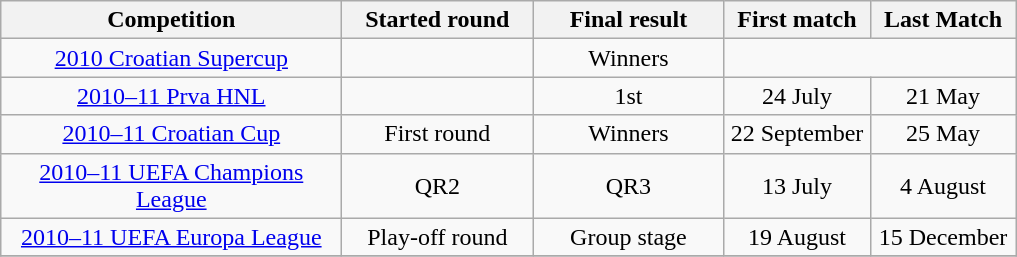<table class="wikitable" style="text-align: center;">
<tr>
<th width="220">Competition</th>
<th width="120">Started round</th>
<th width="120">Final result</th>
<th width="90">First match</th>
<th width="90">Last Match</th>
</tr>
<tr>
<td><a href='#'>2010 Croatian Supercup</a></td>
<td></td>
<td>Winners</td>
<td colspan=2></td>
</tr>
<tr>
<td><a href='#'>2010–11 Prva HNL</a></td>
<td></td>
<td>1st</td>
<td>24 July</td>
<td>21 May</td>
</tr>
<tr>
<td><a href='#'>2010–11 Croatian Cup</a></td>
<td>First round</td>
<td>Winners</td>
<td>22 September</td>
<td>25 May</td>
</tr>
<tr>
<td><a href='#'>2010–11 UEFA Champions League</a></td>
<td>QR2</td>
<td>QR3</td>
<td>13 July</td>
<td>4 August</td>
</tr>
<tr>
<td><a href='#'>2010–11 UEFA Europa League</a></td>
<td>Play-off round</td>
<td>Group stage</td>
<td>19 August</td>
<td>15 December</td>
</tr>
<tr>
</tr>
</table>
